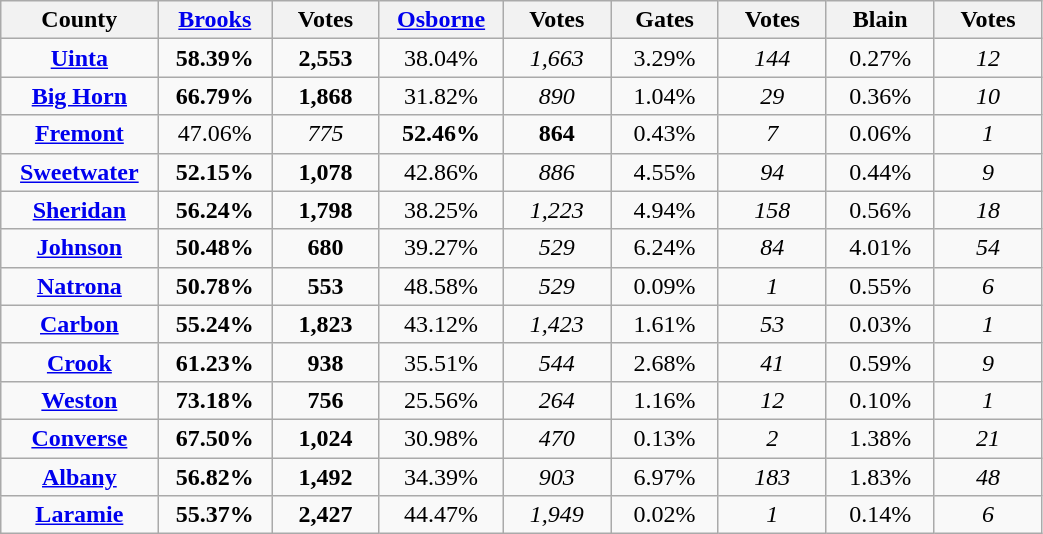<table width="55%" class="wikitable sortable">
<tr>
<th width="9%">County</th>
<th width="8%"><a href='#'>Brooks</a></th>
<th width="8%">Votes</th>
<th width="8%"><a href='#'>Osborne</a></th>
<th width="8%">Votes</th>
<th width="8%">Gates</th>
<th width="8%">Votes</th>
<th width="8%">Blain</th>
<th width="8%">Votes</th>
</tr>
<tr>
<td align="center" ><strong><a href='#'>Uinta</a></strong></td>
<td align="center"><strong>58.39%</strong></td>
<td align="center"><strong>2,553</strong></td>
<td align="center">38.04%</td>
<td align="center"><em>1,663</em></td>
<td align="center">3.29%</td>
<td align="center"><em>144</em></td>
<td align="center">0.27%</td>
<td align="center"><em>12</em></td>
</tr>
<tr>
<td align="center" ><strong><a href='#'>Big Horn</a></strong></td>
<td align="center"><strong>66.79%</strong></td>
<td align="center"><strong>1,868</strong></td>
<td align="center">31.82%</td>
<td align="center"><em>890</em></td>
<td align="center">1.04%</td>
<td align="center"><em>29</em></td>
<td align="center">0.36%</td>
<td align="center"><em>10</em></td>
</tr>
<tr>
<td align="center" ><strong><a href='#'>Fremont</a></strong></td>
<td align="center">47.06%</td>
<td align="center"><em>775</em></td>
<td align="center"><strong>52.46%</strong></td>
<td align="center"><strong>864</strong></td>
<td align="center">0.43%</td>
<td align="center"><em>7</em></td>
<td align="center">0.06%</td>
<td align="center"><em>1</em></td>
</tr>
<tr>
<td align="center" ><strong><a href='#'>Sweetwater</a></strong></td>
<td align="center"><strong>52.15%</strong></td>
<td align="center"><strong>1,078</strong></td>
<td align="center">42.86%</td>
<td align="center"><em>886</em></td>
<td align="center">4.55%</td>
<td align="center"><em>94</em></td>
<td align="center">0.44%</td>
<td align="center"><em>9</em></td>
</tr>
<tr>
<td align="center" ><strong><a href='#'>Sheridan</a></strong></td>
<td align="center"><strong>56.24%</strong></td>
<td align="center"><strong>1,798</strong></td>
<td align="center">38.25%</td>
<td align="center"><em>1,223</em></td>
<td align="center">4.94%</td>
<td align="center"><em>158</em></td>
<td align="center">0.56%</td>
<td align="center"><em>18</em></td>
</tr>
<tr>
<td align="center" ><strong><a href='#'>Johnson</a></strong></td>
<td align="center"><strong>50.48%</strong></td>
<td align="center"><strong>680</strong></td>
<td align="center">39.27%</td>
<td align="center"><em>529</em></td>
<td align="center">6.24%</td>
<td align="center"><em>84</em></td>
<td align="center">4.01%</td>
<td align="center"><em>54</em></td>
</tr>
<tr>
<td align="center" ><strong><a href='#'>Natrona</a></strong></td>
<td align="center"><strong>50.78%</strong></td>
<td align="center"><strong>553</strong></td>
<td align="center">48.58%</td>
<td align="center"><em>529</em></td>
<td align="center">0.09%</td>
<td align="center"><em>1</em></td>
<td align="center">0.55%</td>
<td align="center"><em>6</em></td>
</tr>
<tr>
<td align="center" ><strong><a href='#'>Carbon</a></strong></td>
<td align="center"><strong>55.24%</strong></td>
<td align="center"><strong>1,823</strong></td>
<td align="center">43.12%</td>
<td align="center"><em>1,423</em></td>
<td align="center">1.61%</td>
<td align="center"><em>53</em></td>
<td align="center">0.03%</td>
<td align="center"><em>1</em></td>
</tr>
<tr>
<td align="center" ><strong><a href='#'>Crook</a></strong></td>
<td align="center"><strong>61.23%</strong></td>
<td align="center"><strong>938</strong></td>
<td align="center">35.51%</td>
<td align="center"><em>544</em></td>
<td align="center">2.68%</td>
<td align="center"><em>41</em></td>
<td align="center">0.59%</td>
<td align="center"><em>9</em></td>
</tr>
<tr>
<td align="center" ><strong><a href='#'>Weston</a></strong></td>
<td align="center"><strong>73.18%</strong></td>
<td align="center"><strong>756</strong></td>
<td align="center">25.56%</td>
<td align="center"><em>264</em></td>
<td align="center">1.16%</td>
<td align="center"><em>12</em></td>
<td align="center">0.10%</td>
<td align="center"><em>1</em></td>
</tr>
<tr>
<td align="center" ><strong><a href='#'>Converse</a></strong></td>
<td align="center"><strong>67.50%</strong></td>
<td align="center"><strong>1,024</strong></td>
<td align="center">30.98%</td>
<td align="center"><em>470</em></td>
<td align="center">0.13%</td>
<td align="center"><em>2</em></td>
<td align="center">1.38%</td>
<td align="center"><em>21</em></td>
</tr>
<tr>
<td align="center" ><strong><a href='#'>Albany</a></strong></td>
<td align="center"><strong>56.82%</strong></td>
<td align="center"><strong>1,492</strong></td>
<td align="center">34.39%</td>
<td align="center"><em>903</em></td>
<td align="center">6.97%</td>
<td align="center"><em>183</em></td>
<td align="center">1.83%</td>
<td align="center"><em>48</em></td>
</tr>
<tr>
<td align="center" ><strong><a href='#'>Laramie</a></strong></td>
<td align="center"><strong>55.37%</strong></td>
<td align="center"><strong>2,427</strong></td>
<td align="center">44.47%</td>
<td align="center"><em>1,949</em></td>
<td align="center">0.02%</td>
<td align="center"><em>1</em></td>
<td align="center">0.14%</td>
<td align="center"><em>6</em></td>
</tr>
</table>
